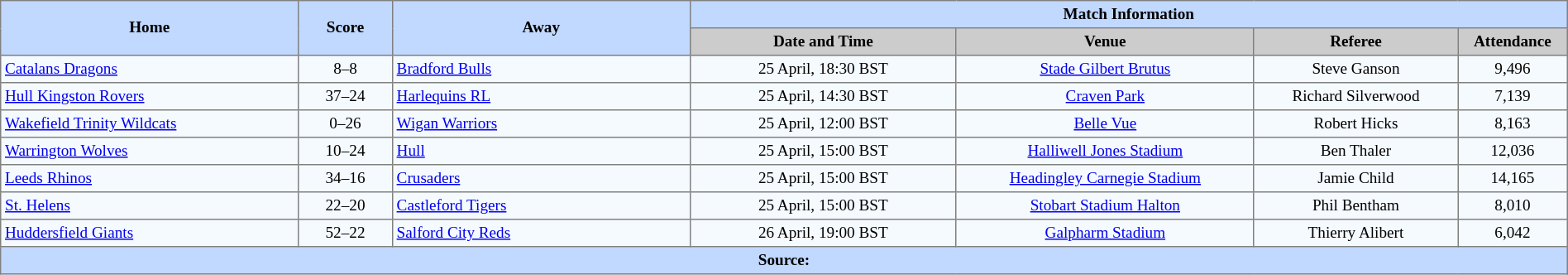<table border="1" cellpadding="3" cellspacing="0" style="border-collapse:collapse; font-size:80%; text-align:center; width:100%;">
<tr style="background:#c1d8ff;">
<th rowspan="2" style="width:19%;">Home</th>
<th rowspan="2" style="width:6%;">Score</th>
<th rowspan="2" style="width:19%;">Away</th>
<th colspan=6>Match Information</th>
</tr>
<tr style="background:#ccc;">
<th width=17%>Date and Time</th>
<th width=19%>Venue</th>
<th width=13%>Referee</th>
<th width=7%>Attendance</th>
</tr>
<tr style="background:#f5faff;">
<td align=left> <a href='#'>Catalans Dragons</a></td>
<td>8–8</td>
<td align=left> <a href='#'>Bradford Bulls</a></td>
<td>25 April, 18:30 BST</td>
<td><a href='#'>Stade Gilbert Brutus</a></td>
<td>Steve Ganson</td>
<td>9,496</td>
</tr>
<tr style="background:#f5faff;">
<td align=left> <a href='#'>Hull Kingston Rovers</a></td>
<td>37–24</td>
<td align=left> <a href='#'>Harlequins RL</a></td>
<td>25 April, 14:30 BST</td>
<td><a href='#'>Craven Park</a></td>
<td>Richard Silverwood</td>
<td>7,139</td>
</tr>
<tr style="background:#f5faff;">
<td align=left> <a href='#'>Wakefield Trinity Wildcats</a></td>
<td>0–26</td>
<td align=left> <a href='#'>Wigan Warriors</a></td>
<td>25 April, 12:00 BST</td>
<td><a href='#'>Belle Vue</a></td>
<td>Robert Hicks</td>
<td>8,163</td>
</tr>
<tr style="background:#f5faff;">
<td align=left> <a href='#'>Warrington Wolves</a></td>
<td>10–24</td>
<td align=left> <a href='#'>Hull</a></td>
<td>25 April, 15:00 BST</td>
<td><a href='#'>Halliwell Jones Stadium</a></td>
<td>Ben Thaler</td>
<td>12,036</td>
</tr>
<tr style="background:#f5faff;">
<td align=left> <a href='#'>Leeds Rhinos</a></td>
<td>34–16</td>
<td align=left> <a href='#'>Crusaders</a></td>
<td>25 April, 15:00 BST</td>
<td><a href='#'>Headingley Carnegie Stadium</a></td>
<td>Jamie Child</td>
<td>14,165</td>
</tr>
<tr style="background:#f5faff;">
<td align=left> <a href='#'>St. Helens</a></td>
<td>22–20</td>
<td align=left> <a href='#'>Castleford Tigers</a></td>
<td>25 April, 15:00 BST</td>
<td><a href='#'>Stobart Stadium Halton</a></td>
<td>Phil Bentham</td>
<td>8,010</td>
</tr>
<tr style="background:#f5faff;">
<td align=left> <a href='#'>Huddersfield Giants</a></td>
<td>52–22</td>
<td align=left> <a href='#'>Salford City Reds</a></td>
<td>26 April, 19:00 BST</td>
<td><a href='#'>Galpharm Stadium</a></td>
<td>Thierry Alibert</td>
<td>6,042</td>
</tr>
<tr style="background:#c1d8ff;">
<th colspan=12>Source:</th>
</tr>
</table>
